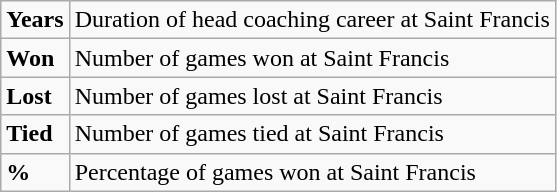<table class="wikitable">
<tr>
<td><strong>Years</strong></td>
<td>Duration of head coaching career at Saint Francis</td>
</tr>
<tr>
<td><strong>Won</strong></td>
<td>Number of games won at Saint Francis</td>
</tr>
<tr>
<td><strong>Lost</strong></td>
<td>Number of games lost at Saint Francis</td>
</tr>
<tr>
<td><strong>Tied</strong></td>
<td>Number of games tied at Saint Francis</td>
</tr>
<tr>
<td><strong>%</strong></td>
<td>Percentage of games won at Saint Francis</td>
</tr>
</table>
